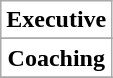<table class="wikitable">
<tr>
<th style="background:#FFFFFF; color:black;" scope="col" colspan="2">Executive</th>
</tr>
<tr>
</tr>
<tr>
</tr>
<tr>
</tr>
<tr>
</tr>
<tr>
<th style="background:#FFFFFF; color:black;" scope="col" colspan="2">Coaching</th>
</tr>
<tr>
</tr>
<tr>
</tr>
<tr>
</tr>
<tr>
</tr>
</table>
